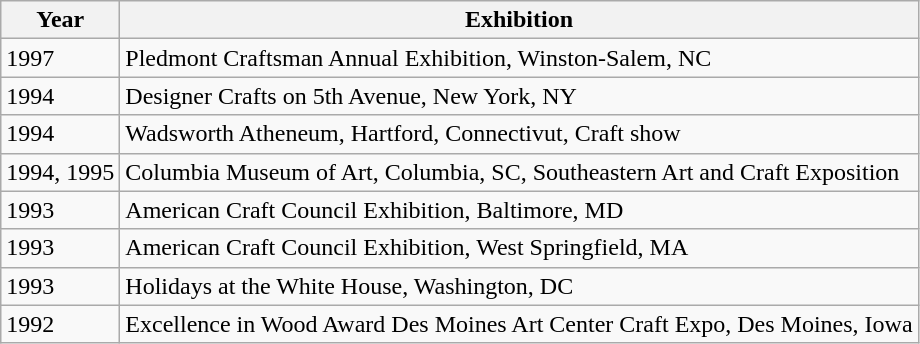<table class="wikitable sortable">
<tr>
<th>Year</th>
<th>Exhibition</th>
</tr>
<tr>
<td>1997</td>
<td>Pledmont Craftsman Annual Exhibition, Winston-Salem, NC</td>
</tr>
<tr>
<td>1994</td>
<td>Designer Crafts on 5th Avenue, New York, NY</td>
</tr>
<tr>
<td>1994</td>
<td>Wadsworth Atheneum, Hartford, Connectivut, Craft show</td>
</tr>
<tr>
<td>1994, 1995</td>
<td>Columbia Museum of Art, Columbia, SC, Southeastern Art and Craft Exposition</td>
</tr>
<tr>
<td>1993</td>
<td>American Craft Council Exhibition, Baltimore, MD</td>
</tr>
<tr>
<td>1993</td>
<td>American Craft Council Exhibition, West Springfield, MA</td>
</tr>
<tr>
<td>1993</td>
<td>Holidays at the White House, Washington, DC</td>
</tr>
<tr>
<td>1992</td>
<td>Excellence in Wood Award Des Moines Art Center Craft Expo, Des Moines, Iowa</td>
</tr>
</table>
